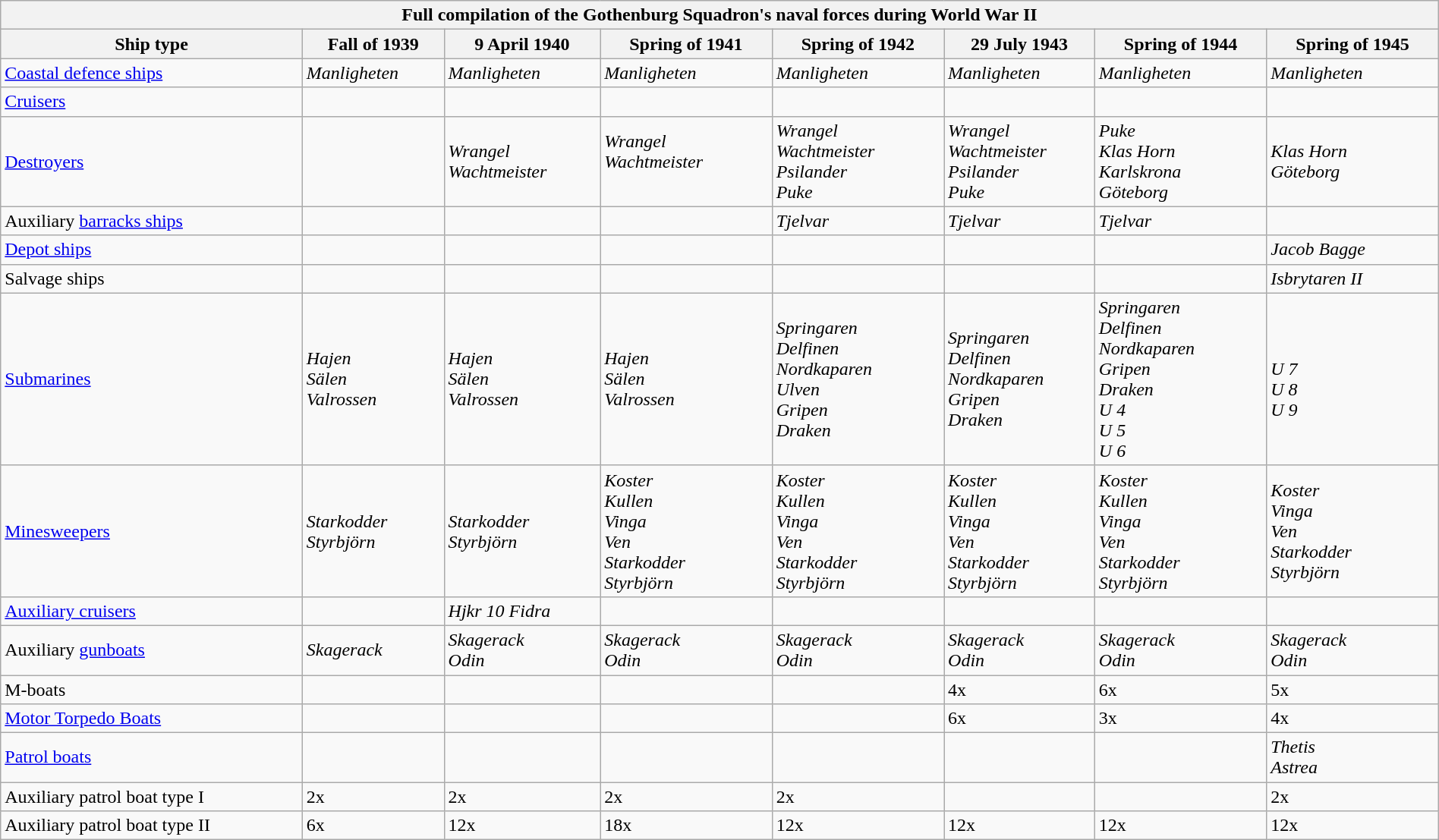<table class="wikitable collapsible collapsed" style="width:100%;">
<tr>
<th colspan=8>Full compilation of the Gothenburg Squadron's naval forces during World War II</th>
</tr>
<tr>
<th>Ship type</th>
<th>Fall of 1939</th>
<th>9 April 1940</th>
<th>Spring of 1941</th>
<th>Spring of 1942</th>
<th>29 July 1943</th>
<th>Spring of 1944</th>
<th>Spring of 1945</th>
</tr>
<tr>
<td><a href='#'>Coastal defence ships</a></td>
<td><em>Manligheten</em></td>
<td><em>Manligheten</em></td>
<td><em>Manligheten</em></td>
<td><em>Manligheten</em></td>
<td><em>Manligheten</em></td>
<td><em>Manligheten</em></td>
<td><em>Manligheten</em></td>
</tr>
<tr>
<td><a href='#'>Cruisers</a></td>
<td></td>
<td></td>
<td></td>
<td></td>
<td></td>
<td></td>
<td></td>
</tr>
<tr>
<td><a href='#'>Destroyers</a></td>
<td><br></td>
<td><em>Wrangel</em><br><em>Wachtmeister</em></td>
<td><em>Wrangel</em><br><em>Wachtmeister</em><br><br></td>
<td><em>Wrangel</em><br><em>Wachtmeister</em><br><em>Psilander</em><br><em>Puke</em></td>
<td><em>Wrangel</em><br><em>Wachtmeister</em><br><em>Psilander</em><br><em>Puke</em></td>
<td><em>Puke</em><br><em>Klas Horn</em><br><em>Karlskrona</em><br><em>Göteborg</em></td>
<td><em>Klas Horn</em><br> <em>Göteborg</em></td>
</tr>
<tr>
<td>Auxiliary <a href='#'>barracks ships</a></td>
<td></td>
<td></td>
<td></td>
<td><em>Tjelvar</em></td>
<td><em>Tjelvar</em></td>
<td><em>Tjelvar</em></td>
<td></td>
</tr>
<tr>
<td><a href='#'>Depot ships</a></td>
<td></td>
<td></td>
<td></td>
<td></td>
<td></td>
<td></td>
<td><em>Jacob Bagge</em></td>
</tr>
<tr>
<td>Salvage ships</td>
<td></td>
<td></td>
<td></td>
<td></td>
<td></td>
<td></td>
<td><em>Isbrytaren II</em></td>
</tr>
<tr>
<td><a href='#'>Submarines</a></td>
<td><em>Hajen</em><br><em>Sälen</em><br><em>Valrossen</em></td>
<td><em>Hajen</em><br><em>Sälen</em><br><em>Valrossen</em></td>
<td><em>Hajen</em><br><em>Sälen</em><br><em>Valrossen</em></td>
<td><em>Springaren</em><br><em>Delfinen</em><br><em>Nordkaparen</em><br><em>Ulven</em><br><em>Gripen</em><br><em>Draken</em></td>
<td><em>Springaren</em><br><em>Delfinen</em><br><em>Nordkaparen</em><br><em>Gripen</em><br><em>Draken</em></td>
<td><em>Springaren</em><br><em>Delfinen</em><br><em>Nordkaparen</em><br><em>Gripen</em><br><em>Draken</em><br><em>U 4</em><br><em>U 5</em><br><em>U 6</em></td>
<td><br><em>U 7</em><br><em>U 8</em><br><em>U 9</em></td>
</tr>
<tr>
<td><a href='#'>Minesweepers</a></td>
<td><em>Starkodder</em><br><em>Styrbjörn</em></td>
<td><em>Starkodder</em><br><em>Styrbjörn</em></td>
<td><em>Koster</em><br><em>Kullen</em><br><em>Vinga</em><br><em>Ven</em><br><em>Starkodder</em><br><em>Styrbjörn</em></td>
<td><em>Koster</em><br><em>Kullen</em><br><em>Vinga</em><br><em>Ven</em><br><em>Starkodder</em><br><em>Styrbjörn</em></td>
<td><em>Koster</em><br><em>Kullen</em><br><em>Vinga</em><br><em>Ven</em><br><em>Starkodder</em><br><em>Styrbjörn</em></td>
<td><em>Koster</em><br><em>Kullen</em><br><em>Vinga</em><br><em>Ven</em><br><em>Starkodder</em><br><em>Styrbjörn</em></td>
<td><em>Koster</em><br><em>Vinga</em><br><em>Ven</em><br><em>Starkodder</em><br><em>Styrbjörn</em></td>
</tr>
<tr>
<td><a href='#'>Auxiliary cruisers</a></td>
<td></td>
<td><em>Hjkr 10 Fidra</em></td>
<td></td>
<td></td>
<td></td>
<td></td>
<td></td>
</tr>
<tr>
<td>Auxiliary <a href='#'>gunboats</a></td>
<td><em>Skagerack</em></td>
<td><em>Skagerack</em><br><em>Odin</em></td>
<td><em>Skagerack</em><br><em>Odin</em></td>
<td><em>Skagerack</em><br><em>Odin</em></td>
<td><em>Skagerack</em><br><em>Odin</em></td>
<td><em>Skagerack</em><br><em>Odin</em></td>
<td><em>Skagerack</em><br><em>Odin</em></td>
</tr>
<tr>
<td>M-boats</td>
<td></td>
<td></td>
<td></td>
<td></td>
<td>4x</td>
<td>6x</td>
<td>5x</td>
</tr>
<tr>
<td><a href='#'>Motor Torpedo Boats</a></td>
<td></td>
<td></td>
<td></td>
<td></td>
<td>6x</td>
<td>3x</td>
<td>4x</td>
</tr>
<tr>
<td><a href='#'>Patrol boats</a></td>
<td></td>
<td></td>
<td></td>
<td></td>
<td></td>
<td></td>
<td><em>Thetis</em><br><em>Astrea</em></td>
</tr>
<tr>
<td>Auxiliary patrol boat type I</td>
<td>2x</td>
<td>2x</td>
<td>2x</td>
<td>2x</td>
<td></td>
<td></td>
<td>2x</td>
</tr>
<tr>
<td>Auxiliary patrol boat type II</td>
<td>6x</td>
<td>12x</td>
<td>18x</td>
<td>12x</td>
<td>12x</td>
<td>12x</td>
<td>12x</td>
</tr>
</table>
